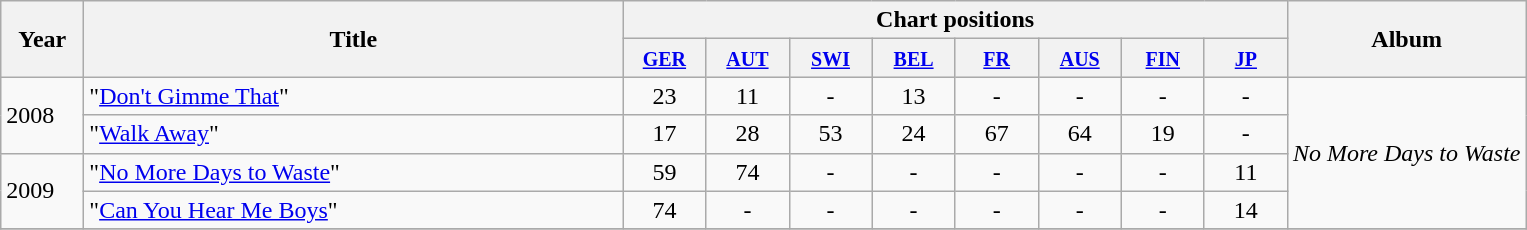<table class="wikitable">
<tr>
<th style="width:3em;" rowspan="2">Year</th>
<th style="width:22em;" rowspan="2">Title</th>
<th colspan="8">Chart positions</th>
<th rowspan="2">Album</th>
</tr>
<tr bgcolor="#dddddd">
<th style="width:3em;"><small> <a href='#'>GER</a></small></th>
<th style="width:3em;"><small> <a href='#'>AUT</a></small></th>
<th style="width:3em;"><small> <a href='#'>SWI</a></small></th>
<th style="width:3em;"><small> <a href='#'>BEL</a></small></th>
<th style="width:3em;"><small> <a href='#'>FR</a></small></th>
<th style="width:3em;"><small> <a href='#'>AUS</a></small></th>
<th style="width:3em;"><small> <a href='#'>FIN</a></small></th>
<th style="width:3em;"><small> <a href='#'>JP</a></small></th>
</tr>
<tr>
<td rowspan="2">2008</td>
<td>"<a href='#'>Don't Gimme That</a>"</td>
<td align="center" >23</td>
<td align="center" >11</td>
<td align="center" >-</td>
<td align="center" >13</td>
<td align="center" >-</td>
<td align="center" >-</td>
<td align="center" >-</td>
<td align="center" >-</td>
<td rowspan="4"><em>No More Days to Waste</em></td>
</tr>
<tr>
<td>"<a href='#'>Walk Away</a>"</td>
<td align="center" >17</td>
<td align="center" >28</td>
<td align="center" >53</td>
<td align="center" >24</td>
<td align="center" >67</td>
<td align="center" >64</td>
<td align="center" >19</td>
<td align="center" >-</td>
</tr>
<tr>
<td rowspan="2">2009</td>
<td>"<a href='#'>No More Days to Waste</a>"</td>
<td align="center" >59</td>
<td align="center" >74</td>
<td align="center" >-</td>
<td align="center" >-</td>
<td align="center" >-</td>
<td align="center" >-</td>
<td align="center" >-</td>
<td align="center" >11</td>
</tr>
<tr>
<td>"<a href='#'>Can You Hear Me Boys</a>"</td>
<td align="center" >74</td>
<td align="center" >-</td>
<td align="center" >-</td>
<td align="center" >-</td>
<td align="center" >-</td>
<td align="center" >-</td>
<td align="center" >-</td>
<td align="center" >14</td>
</tr>
<tr>
</tr>
</table>
